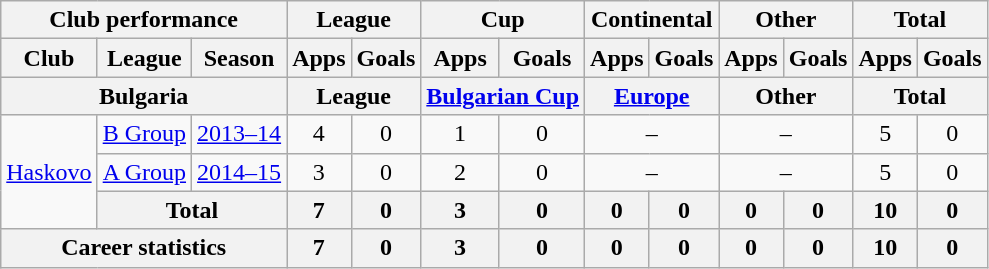<table class="wikitable" style="text-align: center">
<tr>
<th Colspan="3">Club performance</th>
<th Colspan="2">League</th>
<th Colspan="2">Cup</th>
<th Colspan="2">Continental</th>
<th Colspan="2">Other</th>
<th Colspan="3">Total</th>
</tr>
<tr>
<th>Club</th>
<th>League</th>
<th>Season</th>
<th>Apps</th>
<th>Goals</th>
<th>Apps</th>
<th>Goals</th>
<th>Apps</th>
<th>Goals</th>
<th>Apps</th>
<th>Goals</th>
<th>Apps</th>
<th>Goals</th>
</tr>
<tr>
<th Colspan="3">Bulgaria</th>
<th Colspan="2">League</th>
<th Colspan="2"><a href='#'>Bulgarian Cup</a></th>
<th Colspan="2"><a href='#'>Europe</a></th>
<th Colspan="2">Other</th>
<th Colspan="2">Total</th>
</tr>
<tr>
<td rowspan="3" valign="center"><a href='#'>Haskovo</a></td>
<td rowspan="1"><a href='#'>B Group</a></td>
<td><a href='#'>2013–14</a></td>
<td>4</td>
<td>0</td>
<td>1</td>
<td>0</td>
<td colspan="2">–</td>
<td colspan="2">–</td>
<td>5</td>
<td>0</td>
</tr>
<tr>
<td rowspan="1"><a href='#'>A Group</a></td>
<td><a href='#'>2014–15</a></td>
<td>3</td>
<td>0</td>
<td>2</td>
<td>0</td>
<td colspan="2">–</td>
<td colspan="2">–</td>
<td>5</td>
<td>0</td>
</tr>
<tr>
<th colspan=2>Total</th>
<th>7</th>
<th>0</th>
<th>3</th>
<th>0</th>
<th>0</th>
<th>0</th>
<th>0</th>
<th>0</th>
<th>10</th>
<th>0</th>
</tr>
<tr>
<th colspan="3">Career statistics</th>
<th>7</th>
<th>0</th>
<th>3</th>
<th>0</th>
<th>0</th>
<th>0</th>
<th>0</th>
<th>0</th>
<th>10</th>
<th>0</th>
</tr>
</table>
